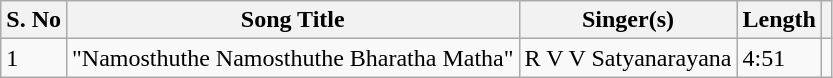<table class="wikitable">
<tr>
<th>S. No</th>
<th>Song Title</th>
<th>Singer(s)</th>
<th>Length</th>
<th scope="col" class="unsortable"></th>
</tr>
<tr>
<td>1</td>
<td>"Namosthuthe Namosthuthe Bharatha Matha"</td>
<td>R V V Satyanarayana</td>
<td>4:51</td>
<td></td>
</tr>
</table>
